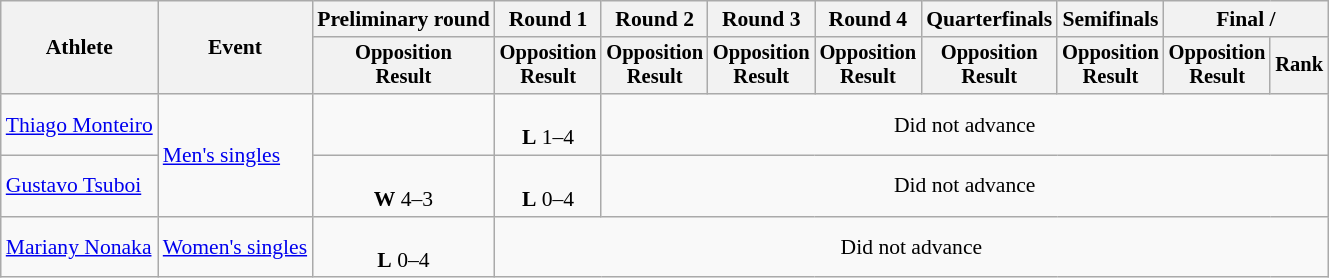<table class="wikitable" style="font-size:90%">
<tr>
<th rowspan="2">Athlete</th>
<th rowspan="2">Event</th>
<th>Preliminary round</th>
<th>Round 1</th>
<th>Round 2</th>
<th>Round 3</th>
<th>Round 4</th>
<th>Quarterfinals</th>
<th>Semifinals</th>
<th colspan=2>Final / </th>
</tr>
<tr style="font-size:95%">
<th>Opposition<br>Result</th>
<th>Opposition<br>Result</th>
<th>Opposition<br>Result</th>
<th>Opposition<br>Result</th>
<th>Opposition<br>Result</th>
<th>Opposition<br>Result</th>
<th>Opposition<br>Result</th>
<th>Opposition<br>Result</th>
<th>Rank</th>
</tr>
<tr align=center>
<td align=left><a href='#'>Thiago Monteiro</a></td>
<td align=left rowspan=2><a href='#'>Men's singles</a></td>
<td></td>
<td><br><strong>L</strong> 1–4</td>
<td colspan=7>Did not advance</td>
</tr>
<tr align=center>
<td align=left><a href='#'>Gustavo Tsuboi</a></td>
<td><br><strong>W</strong> 4–3</td>
<td><br><strong>L</strong> 0–4</td>
<td colspan=7>Did not advance</td>
</tr>
<tr align=center>
<td align=left><a href='#'>Mariany Nonaka</a></td>
<td align=left><a href='#'>Women's singles</a></td>
<td><br><strong>L</strong> 0–4</td>
<td colspan=8>Did not advance</td>
</tr>
</table>
